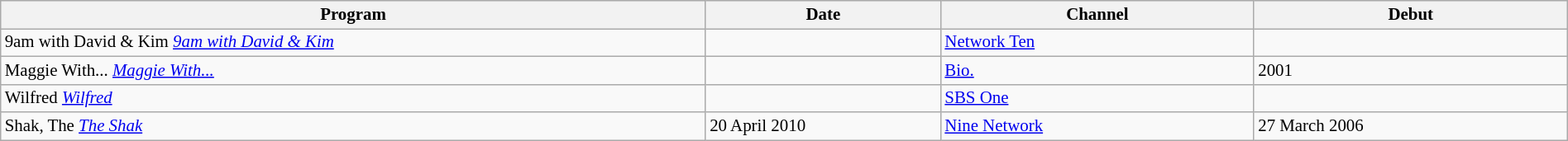<table class="wikitable sortable" width="100%" style="font-size:87%;">
<tr bgcolor="#efefef">
<th width=45%>Program</th>
<th width=15%>Date</th>
<th width=20%>Channel</th>
<th width=20%>Debut</th>
</tr>
<tr>
<td><span>9am with David & Kim</span> <em><a href='#'>9am with David & Kim</a></em></td>
<td></td>
<td><a href='#'>Network Ten</a></td>
<td></td>
</tr>
<tr>
<td><span>Maggie With...</span> <em><a href='#'>Maggie With...</a></em></td>
<td></td>
<td><a href='#'>Bio.</a></td>
<td>2001</td>
</tr>
<tr>
<td><span>Wilfred</span> <em><a href='#'>Wilfred</a></em></td>
<td></td>
<td><a href='#'>SBS One</a></td>
<td></td>
</tr>
<tr>
<td><span>Shak, The</span> <em><a href='#'>The Shak</a></em></td>
<td>20 April 2010</td>
<td><a href='#'>Nine Network</a></td>
<td>27 March 2006</td>
</tr>
</table>
